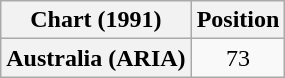<table class="wikitable plainrowheaders" style="text-align:center">
<tr>
<th scope="col">Chart (1991)</th>
<th scope="col">Position</th>
</tr>
<tr>
<th scope="row">Australia (ARIA)</th>
<td>73</td>
</tr>
</table>
